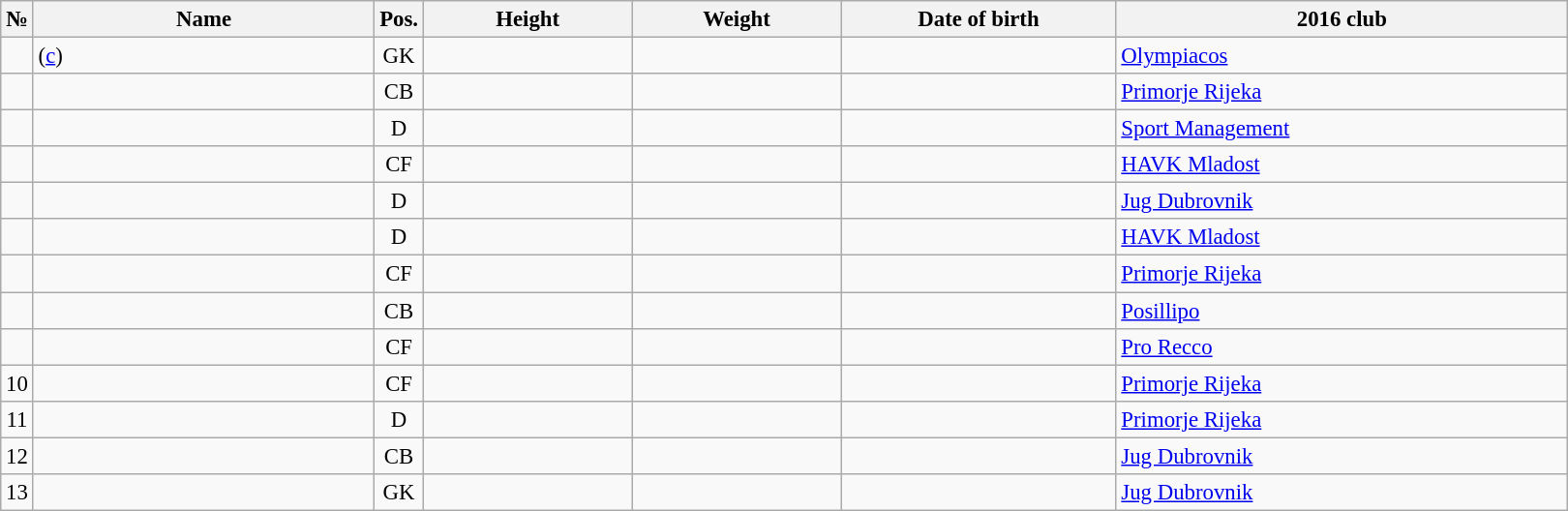<table class="wikitable sortable" style="font-size:95%; text-align:center;">
<tr>
<th>№</th>
<th style="width:15em">Name</th>
<th>Pos.</th>
<th style="width:9em">Height</th>
<th style="width:9em">Weight</th>
<th style="width:12em">Date of birth</th>
<th style="width:20em">2016 club</th>
</tr>
<tr>
<td></td>
<td style="text-align:left;"> (<a href='#'>c</a>)</td>
<td>GK</td>
<td></td>
<td></td>
<td style="text-align:right;"></td>
<td style="text-align:left;"> <a href='#'>Olympiacos</a></td>
</tr>
<tr>
<td></td>
<td style="text-align:left;"></td>
<td>CB</td>
<td></td>
<td></td>
<td style="text-align:right;"></td>
<td style="text-align:left;"> <a href='#'>Primorje Rijeka</a></td>
</tr>
<tr>
<td></td>
<td style="text-align:left;"></td>
<td>D</td>
<td></td>
<td></td>
<td style="text-align:right;"></td>
<td style="text-align:left;"> <a href='#'>Sport Management</a></td>
</tr>
<tr>
<td></td>
<td style="text-align:left;"></td>
<td>CF</td>
<td></td>
<td></td>
<td style="text-align:right;"></td>
<td style="text-align:left;"> <a href='#'>HAVK Mladost</a></td>
</tr>
<tr>
<td></td>
<td style="text-align:left;"></td>
<td>D</td>
<td></td>
<td></td>
<td style="text-align:right;"></td>
<td style="text-align:left;"> <a href='#'>Jug Dubrovnik</a></td>
</tr>
<tr>
<td></td>
<td style="text-align:left;"></td>
<td>D</td>
<td></td>
<td></td>
<td style="text-align:right;"></td>
<td style="text-align:left;"> <a href='#'>HAVK Mladost</a></td>
</tr>
<tr>
<td></td>
<td style="text-align:left;"></td>
<td>CF</td>
<td></td>
<td></td>
<td style="text-align:right;"></td>
<td style="text-align:left;"> <a href='#'>Primorje Rijeka</a></td>
</tr>
<tr>
<td></td>
<td style="text-align:left;"></td>
<td>CB</td>
<td></td>
<td></td>
<td style="text-align:right;"></td>
<td style="text-align:left;"> <a href='#'>Posillipo</a></td>
</tr>
<tr>
<td></td>
<td style="text-align:left;"></td>
<td>CF</td>
<td></td>
<td></td>
<td style="text-align:right;"></td>
<td style="text-align:left;"> <a href='#'>Pro Recco</a></td>
</tr>
<tr>
<td>10</td>
<td style="text-align:left;"></td>
<td>CF</td>
<td></td>
<td></td>
<td style="text-align:right;"></td>
<td style="text-align:left;"> <a href='#'>Primorje Rijeka</a></td>
</tr>
<tr>
<td>11</td>
<td style="text-align:left;"></td>
<td>D</td>
<td></td>
<td></td>
<td style="text-align:right;"></td>
<td style="text-align:left;"> <a href='#'>Primorje Rijeka</a></td>
</tr>
<tr>
<td>12</td>
<td style="text-align:left;"></td>
<td>CB</td>
<td></td>
<td></td>
<td style="text-align:right;"></td>
<td style="text-align:left;"> <a href='#'>Jug Dubrovnik</a></td>
</tr>
<tr>
<td>13</td>
<td style="text-align:left;"></td>
<td>GK</td>
<td></td>
<td></td>
<td style="text-align:right;"></td>
<td style="text-align:left;"> <a href='#'>Jug Dubrovnik</a></td>
</tr>
</table>
